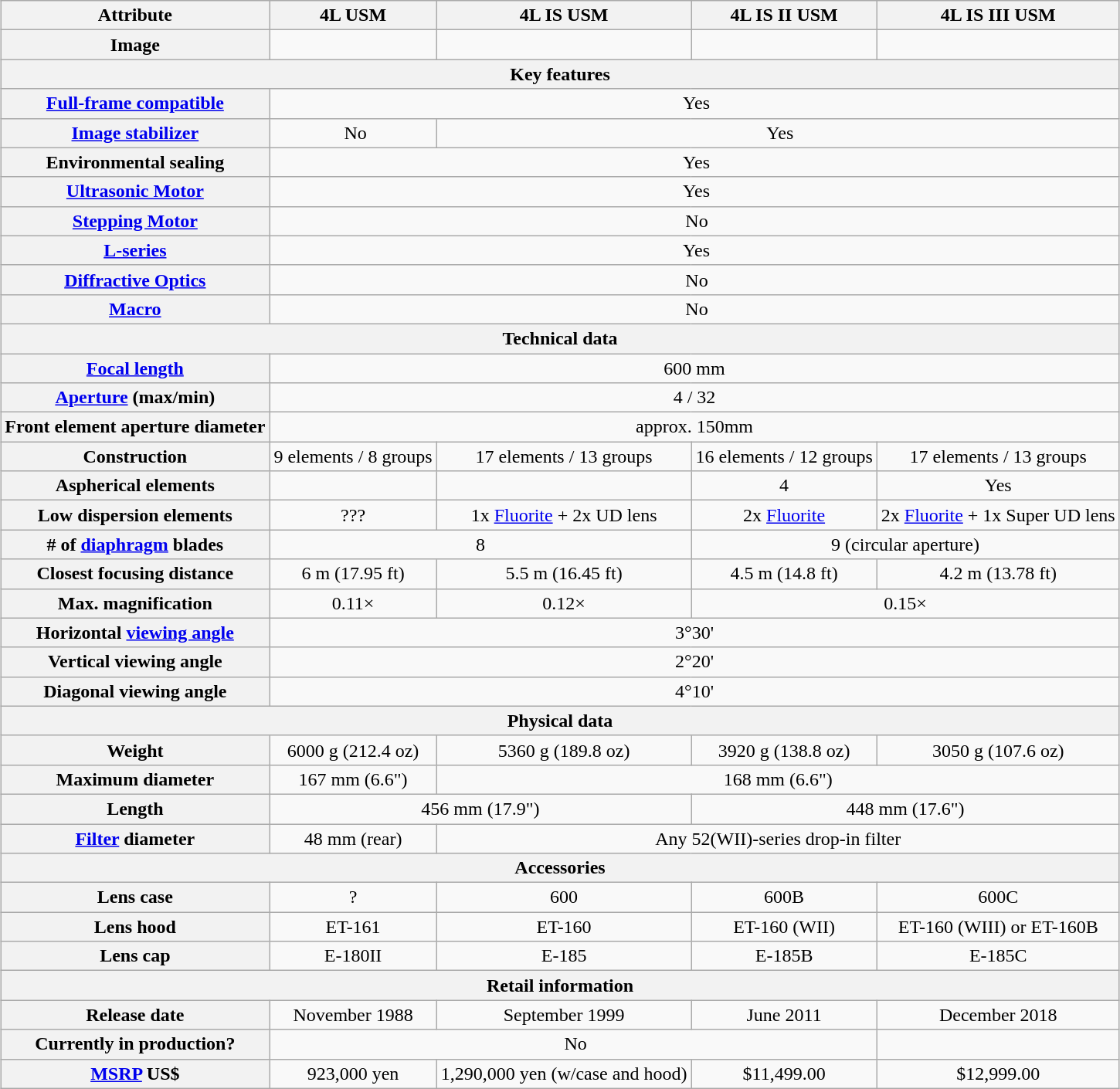<table class="wikitable" style="margin: 1em auto; text-align:center;">
<tr>
<th>Attribute</th>
<th>4L USM</th>
<th>4L IS USM</th>
<th>4L IS II USM</th>
<th>4L IS III USM</th>
</tr>
<tr>
<th>Image</th>
<td></td>
<td></td>
<td><br></td>
<td></td>
</tr>
<tr>
<th colspan=5>Key features</th>
</tr>
<tr>
<th><a href='#'>Full-frame compatible</a></th>
<td colspan=4> Yes</td>
</tr>
<tr>
<th><a href='#'>Image stabilizer</a></th>
<td> No</td>
<td colspan=3> Yes</td>
</tr>
<tr>
<th>Environmental sealing</th>
<td colspan=4> Yes</td>
</tr>
<tr>
<th><a href='#'>Ultrasonic Motor</a></th>
<td colspan=4> Yes</td>
</tr>
<tr>
<th><a href='#'>Stepping Motor</a></th>
<td colspan=4> No</td>
</tr>
<tr>
<th><a href='#'>L-series</a></th>
<td colspan=4> Yes</td>
</tr>
<tr>
<th><a href='#'>Diffractive Optics</a></th>
<td colspan=4> No</td>
</tr>
<tr>
<th><a href='#'>Macro</a></th>
<td colspan=4> No</td>
</tr>
<tr>
<th colspan=5>Technical data</th>
</tr>
<tr>
<th><a href='#'>Focal length</a></th>
<td colspan=4>600 mm</td>
</tr>
<tr>
<th><a href='#'>Aperture</a> (max/min)</th>
<td colspan=4>4 / 32</td>
</tr>
<tr>
<th>Front element aperture diameter</th>
<td colspan=4>approx. 150mm</td>
</tr>
<tr>
<th>Construction</th>
<td>9 elements / 8 groups</td>
<td>17 elements / 13 groups</td>
<td>16 elements / 12 groups</td>
<td>17 elements / 13 groups</td>
</tr>
<tr>
<th>Aspherical elements</th>
<td></td>
<td></td>
<td>4</td>
<td>Yes</td>
</tr>
<tr>
<th>Low dispersion elements</th>
<td>???</td>
<td>1x <a href='#'>Fluorite</a> + 2x UD lens</td>
<td>2x <a href='#'>Fluorite</a></td>
<td>2x <a href='#'>Fluorite</a> + 1x Super UD lens</td>
</tr>
<tr>
<th># of <a href='#'>diaphragm</a> blades</th>
<td colspan=2>8</td>
<td colspan=2>9 (circular aperture)</td>
</tr>
<tr>
<th>Closest focusing distance</th>
<td>6 m (17.95 ft)</td>
<td>5.5 m (16.45 ft)</td>
<td>4.5 m (14.8 ft)</td>
<td>4.2 m (13.78 ft)</td>
</tr>
<tr>
<th>Max. magnification</th>
<td>0.11×</td>
<td>0.12×</td>
<td colspan=2>0.15×</td>
</tr>
<tr>
<th>Horizontal <a href='#'>viewing angle</a></th>
<td colspan=4>3°30'</td>
</tr>
<tr>
<th>Vertical viewing angle</th>
<td colspan=4>2°20'</td>
</tr>
<tr>
<th>Diagonal viewing angle</th>
<td colspan=4>4°10'</td>
</tr>
<tr>
<th colspan=5>Physical data</th>
</tr>
<tr>
<th>Weight</th>
<td>6000 g (212.4 oz)</td>
<td>5360 g (189.8 oz)</td>
<td>3920 g (138.8 oz)</td>
<td>3050 g (107.6 oz)</td>
</tr>
<tr>
<th>Maximum diameter</th>
<td>167 mm (6.6")</td>
<td colspan="3">168 mm (6.6")</td>
</tr>
<tr>
<th>Length</th>
<td colspan=2>456 mm (17.9")</td>
<td colspan="2">448 mm (17.6")</td>
</tr>
<tr>
<th><a href='#'>Filter</a> diameter</th>
<td>48 mm (rear)</td>
<td colspan=3>Any 52(WII)-series drop-in filter</td>
</tr>
<tr>
<th colspan=5>Accessories</th>
</tr>
<tr>
<th>Lens case</th>
<td>?</td>
<td>600</td>
<td>600B</td>
<td>600C</td>
</tr>
<tr>
<th>Lens hood</th>
<td>ET-161</td>
<td>ET-160</td>
<td>ET-160 (WII)</td>
<td>ET-160 (WIII) or ET-160B</td>
</tr>
<tr>
<th>Lens cap</th>
<td>E-180II</td>
<td>E-185</td>
<td>E-185B</td>
<td>E-185C</td>
</tr>
<tr>
<th colspan=5>Retail information</th>
</tr>
<tr>
<th>Release date</th>
<td>November 1988</td>
<td>September 1999</td>
<td>June 2011</td>
<td>December 2018</td>
</tr>
<tr>
<th>Currently in production?</th>
<td colspan=3> No</td>
<td align=center> </td>
</tr>
<tr>
<th><a href='#'>MSRP</a> US$</th>
<td>923,000 yen</td>
<td>1,290,000 yen (w/case and hood)</td>
<td>$11,499.00</td>
<td>$12,999.00</td>
</tr>
</table>
